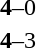<table style="text-align:center">
<tr>
<th width=223></th>
<th width=100></th>
<th width=223></th>
</tr>
<tr>
<td align=right><small><span></span></small> <strong></strong></td>
<td><strong>4</strong>–0</td>
<td align=left> <small><span></span></small></td>
</tr>
<tr>
<td align=right><small><span></span></small> <strong></strong></td>
<td><strong>4</strong>–3</td>
<td align=left> <small><span></span></small></td>
</tr>
</table>
